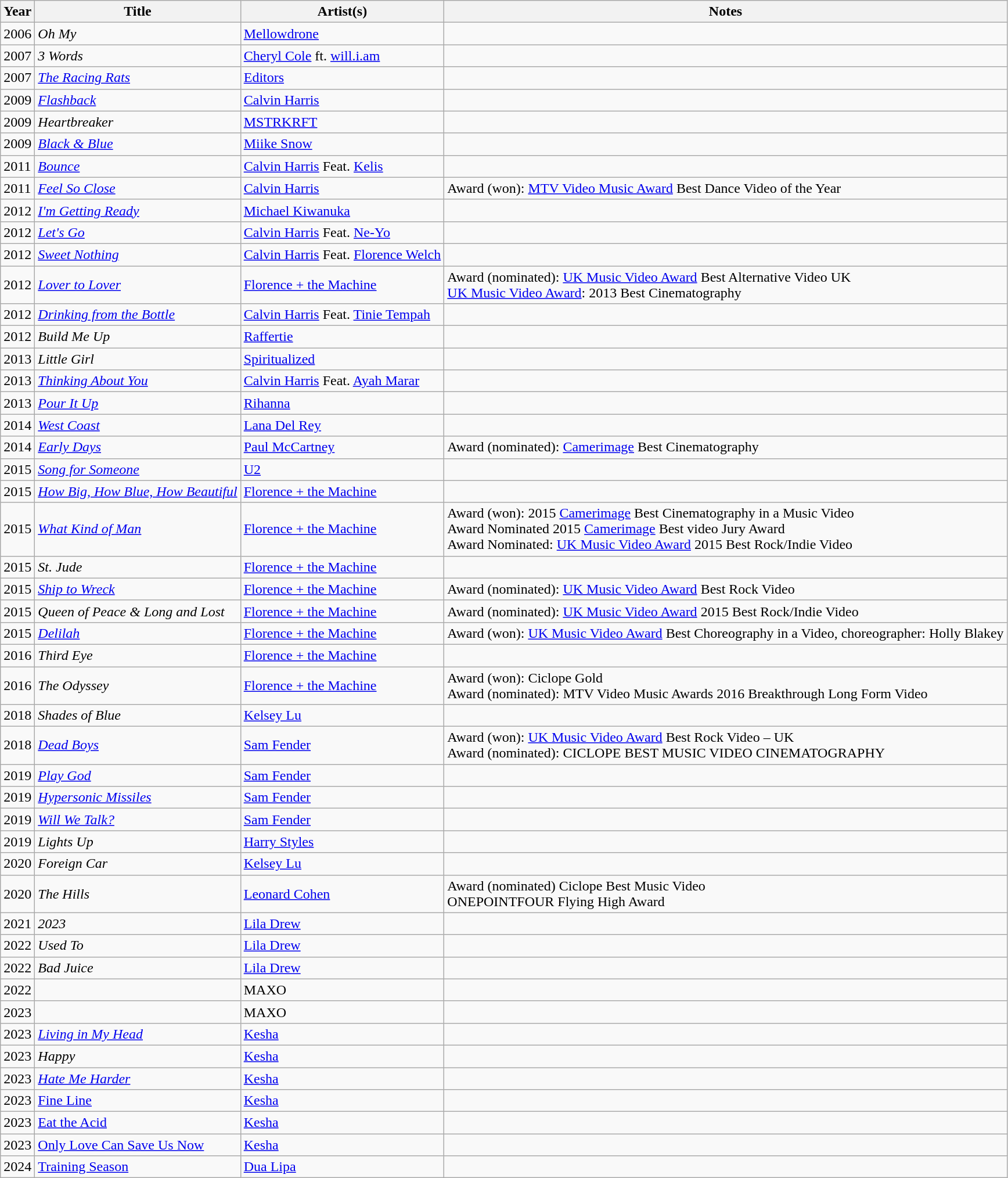<table class="wikitable sortable">
<tr>
<th>Year</th>
<th>Title</th>
<th>Artist(s)</th>
<th class="unsortable">Notes</th>
</tr>
<tr>
<td>2006</td>
<td><em>Oh My</em></td>
<td><a href='#'>Mellowdrone</a></td>
<td></td>
</tr>
<tr>
<td>2007</td>
<td><em>3 Words</em></td>
<td><a href='#'>Cheryl Cole</a> ft. <a href='#'>will.i.am</a></td>
<td></td>
</tr>
<tr>
<td>2007</td>
<td><em><a href='#'>The Racing Rats</a></em></td>
<td><a href='#'>Editors</a></td>
<td></td>
</tr>
<tr>
<td>2009</td>
<td><em><a href='#'>Flashback</a></em></td>
<td><a href='#'>Calvin Harris</a></td>
<td></td>
</tr>
<tr>
<td>2009</td>
<td><em>Heartbreaker</em></td>
<td><a href='#'>MSTRKRFT</a></td>
<td></td>
</tr>
<tr>
<td>2009</td>
<td><em><a href='#'>Black & Blue</a></em></td>
<td><a href='#'>Miike Snow</a></td>
<td></td>
</tr>
<tr>
<td>2011</td>
<td><em><a href='#'>Bounce</a></em></td>
<td><a href='#'>Calvin Harris</a> Feat. <a href='#'>Kelis</a></td>
<td></td>
</tr>
<tr>
<td>2011</td>
<td><em><a href='#'>Feel So Close</a></em></td>
<td><a href='#'>Calvin Harris</a></td>
<td>Award (won): <a href='#'>MTV Video Music Award</a> Best Dance Video of the Year</td>
</tr>
<tr>
<td>2012</td>
<td><em><a href='#'>I'm Getting Ready</a></em></td>
<td><a href='#'>Michael Kiwanuka</a></td>
<td></td>
</tr>
<tr>
<td>2012</td>
<td><em><a href='#'>Let's Go</a></em></td>
<td><a href='#'>Calvin Harris</a> Feat. <a href='#'>Ne-Yo</a></td>
<td></td>
</tr>
<tr>
<td>2012</td>
<td><em><a href='#'>Sweet Nothing</a></em></td>
<td><a href='#'>Calvin Harris</a> Feat. <a href='#'>Florence Welch</a></td>
<td></td>
</tr>
<tr>
<td>2012</td>
<td><em><a href='#'>Lover to Lover</a></em></td>
<td><a href='#'>Florence + the Machine</a></td>
<td>Award (nominated): <a href='#'>UK Music Video Award</a> Best Alternative Video UK<br><a href='#'>UK Music Video Award</a>: 2013 Best Cinematography</td>
</tr>
<tr>
<td>2012</td>
<td><em><a href='#'>Drinking from the Bottle</a></em></td>
<td><a href='#'>Calvin Harris</a> Feat. <a href='#'>Tinie Tempah</a></td>
<td></td>
</tr>
<tr>
<td>2012</td>
<td><em>Build Me Up</em></td>
<td><a href='#'>Raffertie</a></td>
<td></td>
</tr>
<tr>
<td>2013</td>
<td><em>Little Girl</em></td>
<td><a href='#'>Spiritualized</a></td>
<td></td>
</tr>
<tr>
<td>2013</td>
<td><em><a href='#'>Thinking About You</a></em></td>
<td><a href='#'>Calvin Harris</a> Feat. <a href='#'>Ayah Marar</a></td>
<td></td>
</tr>
<tr>
<td>2013</td>
<td><em><a href='#'>Pour It Up</a></em></td>
<td><a href='#'>Rihanna</a></td>
<td></td>
</tr>
<tr>
<td>2014</td>
<td><em><a href='#'>West Coast</a></em></td>
<td><a href='#'>Lana Del Rey</a></td>
<td></td>
</tr>
<tr>
<td>2014</td>
<td><em><a href='#'>Early Days</a></em></td>
<td><a href='#'>Paul McCartney</a></td>
<td>Award (nominated): <a href='#'>Camerimage</a> Best Cinematography</td>
</tr>
<tr>
<td>2015</td>
<td><em><a href='#'>Song for Someone</a></em></td>
<td><a href='#'>U2</a></td>
<td></td>
</tr>
<tr>
<td>2015</td>
<td><em><a href='#'>How Big, How Blue, How Beautiful</a></em></td>
<td><a href='#'>Florence + the Machine</a></td>
<td></td>
</tr>
<tr>
<td>2015</td>
<td><em><a href='#'>What Kind of Man</a></em></td>
<td><a href='#'>Florence + the Machine</a></td>
<td>Award (won): 2015 <a href='#'>Camerimage</a> Best Cinematography in a Music Video<br>Award Nominated 2015 <a href='#'>Camerimage</a> Best video Jury Award<br>Award Nominated: <a href='#'>UK Music Video Award</a> 2015 Best Rock/Indie Video</td>
</tr>
<tr>
<td>2015</td>
<td><em>St. Jude</em></td>
<td><a href='#'>Florence + the Machine</a></td>
<td></td>
</tr>
<tr>
<td>2015</td>
<td><em><a href='#'>Ship to Wreck</a></em></td>
<td><a href='#'>Florence + the Machine</a></td>
<td>Award (nominated): <a href='#'>UK Music Video Award</a> Best Rock Video</td>
</tr>
<tr>
<td>2015</td>
<td><em>Queen of Peace & Long and Lost</em></td>
<td><a href='#'>Florence + the Machine</a></td>
<td>Award (nominated): <a href='#'>UK Music Video Award</a> 2015 Best Rock/Indie Video</td>
</tr>
<tr>
<td>2015</td>
<td><em><a href='#'>Delilah</a></em></td>
<td><a href='#'>Florence + the Machine</a></td>
<td>Award (won): <a href='#'>UK Music Video Award</a> Best Choreography in a Video, choreographer: Holly Blakey</td>
</tr>
<tr>
<td>2016</td>
<td><em>Third Eye</em></td>
<td><a href='#'>Florence + the Machine</a></td>
<td></td>
</tr>
<tr>
<td>2016</td>
<td><em>The Odyssey</em></td>
<td><a href='#'>Florence + the Machine</a></td>
<td>Award (won): Ciclope Gold<br>Award (nominated): MTV Video Music Awards 2016 Breakthrough Long Form Video</td>
</tr>
<tr>
<td>2018</td>
<td><em>Shades of Blue</em></td>
<td><a href='#'>Kelsey Lu</a></td>
<td></td>
</tr>
<tr>
<td>2018</td>
<td><em><a href='#'>Dead Boys</a></em></td>
<td><a href='#'>Sam Fender</a></td>
<td>Award (won): <a href='#'>UK Music Video Award</a> Best Rock Video – UK<br>Award (nominated): CICLOPE BEST MUSIC VIDEO CINEMATOGRAPHY</td>
</tr>
<tr>
<td>2019</td>
<td><em><a href='#'>Play God</a></em></td>
<td><a href='#'>Sam Fender</a></td>
<td></td>
</tr>
<tr>
<td>2019</td>
<td><em><a href='#'>Hypersonic Missiles</a></em></td>
<td><a href='#'>Sam Fender</a></td>
<td></td>
</tr>
<tr>
<td>2019</td>
<td><em><a href='#'>Will We Talk?</a></em></td>
<td><a href='#'>Sam Fender</a></td>
<td></td>
</tr>
<tr>
<td>2019</td>
<td><em>Lights Up</em></td>
<td><a href='#'>Harry Styles</a></td>
<td></td>
</tr>
<tr>
<td>2020</td>
<td><em>Foreign Car</em></td>
<td><a href='#'>Kelsey Lu</a></td>
<td></td>
</tr>
<tr>
<td>2020</td>
<td><em>The Hills</em></td>
<td><a href='#'>Leonard Cohen</a></td>
<td>Award (nominated) Ciclope Best Music Video<br>ONEPOINTFOUR Flying High Award</td>
</tr>
<tr>
<td>2021</td>
<td><em>2023</em></td>
<td><a href='#'>Lila Drew</a></td>
<td></td>
</tr>
<tr>
<td>2022</td>
<td><em>Used To</em></td>
<td><a href='#'>Lila Drew</a></td>
<td></td>
</tr>
<tr>
<td>2022</td>
<td><em>Bad Juice</em></td>
<td><a href='#'>Lila Drew</a></td>
<td></td>
</tr>
<tr>
<td>2022</td>
<td><em></em></td>
<td>MAXO</td>
<td></td>
</tr>
<tr>
<td>2023</td>
<td><em></em></td>
<td>MAXO</td>
<td></td>
</tr>
<tr>
<td>2023</td>
<td><em><a href='#'>Living in My Head</a></em></td>
<td><a href='#'>Kesha</a></td>
<td></td>
</tr>
<tr>
<td>2023</td>
<td><em>Happy</em></td>
<td><a href='#'>Kesha</a></td>
<td></td>
</tr>
<tr>
<td>2023</td>
<td><em><a href='#'>Hate Me Harder</a></td>
<td><a href='#'>Kesha</a></td>
<td></td>
</tr>
<tr>
<td>2023</td>
<td></em><a href='#'>Fine Line</a><em></td>
<td><a href='#'>Kesha</a></td>
<td></td>
</tr>
<tr>
<td>2023</td>
<td></em><a href='#'>Eat the Acid</a><em></td>
<td><a href='#'>Kesha</a></td>
<td></td>
</tr>
<tr>
<td>2023</td>
<td></em><a href='#'>Only Love Can Save Us Now</a><em></td>
<td><a href='#'>Kesha</a></td>
<td></td>
</tr>
<tr>
<td>2024</td>
<td></em><a href='#'>Training Season</a><em></td>
<td><a href='#'>Dua Lipa</a></td>
<td></td>
</tr>
</table>
